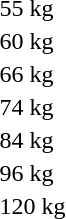<table>
<tr>
<td>55 kg</td>
<td></td>
<td></td>
<td></td>
</tr>
<tr>
<td rowspan=2>60 kg</td>
<td rowspan=2></td>
<td rowspan=2></td>
<td></td>
</tr>
<tr>
<td></td>
</tr>
<tr>
<td>66 kg</td>
<td></td>
<td></td>
<td></td>
</tr>
<tr>
<td>74 kg</td>
<td></td>
<td></td>
<td></td>
</tr>
<tr>
<td>84 kg</td>
<td></td>
<td></td>
<td></td>
</tr>
<tr>
<td>96 kg</td>
<td></td>
<td></td>
<td></td>
</tr>
<tr>
<td>120 kg</td>
<td></td>
<td></td>
<td></td>
</tr>
</table>
